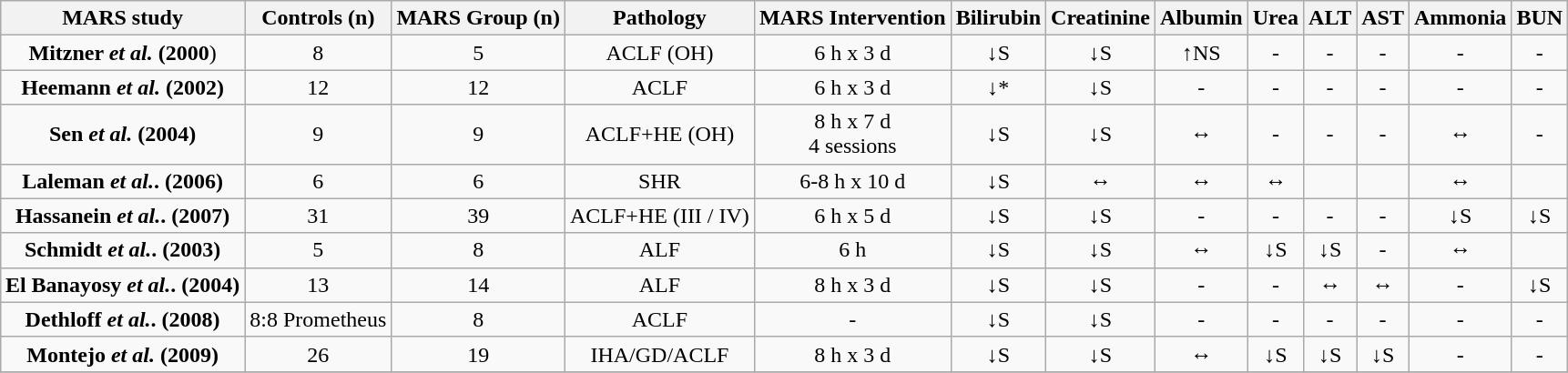<table class="wikitable" style="text-align: center; margin: 1em auto 1em auto;">
<tr>
<th><strong>MARS study</strong></th>
<th><strong>Controls (n)</strong></th>
<th><strong>MARS Group (n)</strong></th>
<th><strong>Pathology</strong></th>
<th><strong>MARS Intervention</strong></th>
<th><strong>Bilirubin</strong></th>
<th><strong>Creatinine</strong></th>
<th><strong>Albumin</strong></th>
<th><strong>Urea</strong></th>
<th><strong>ALT</strong></th>
<th><strong>AST</strong></th>
<th><strong>Ammonia</strong></th>
<th><strong>BUN</strong></th>
</tr>
<tr>
<td><strong>Mitzner <em>et al.</em> (2000</strong>)</td>
<td>8</td>
<td>5</td>
<td>ACLF (OH)</td>
<td>6 h x 3 d</td>
<td>↓S</td>
<td>↓S</td>
<td>↑NS</td>
<td>-</td>
<td>-</td>
<td>-</td>
<td>-</td>
<td>-</td>
</tr>
<tr>
<td><strong>Heemann <em>et al.</em> (2002)</strong></td>
<td>12</td>
<td>12</td>
<td>ACLF</td>
<td>6 h x 3 d</td>
<td>↓*</td>
<td>↓S</td>
<td>-</td>
<td>-</td>
<td>-</td>
<td>-</td>
<td>-</td>
<td>-</td>
</tr>
<tr>
<td><strong>Sen <em>et al.</em> (2004)</strong></td>
<td>9</td>
<td>9</td>
<td>ACLF+HE (OH)</td>
<td>8 h x 7 d<br>4 sessions</td>
<td>↓S</td>
<td>↓S</td>
<td>↔</td>
<td>-</td>
<td>-</td>
<td>-</td>
<td>↔</td>
<td>-</td>
</tr>
<tr>
<td><strong>Laleman <em>et al.</em>. (2006)</strong></td>
<td>6</td>
<td>6</td>
<td>SHR</td>
<td>6-8 h x 10 d</td>
<td>↓S</td>
<td>↔</td>
<td>↔</td>
<td>↔</td>
<td></td>
<td></td>
<td>↔</td>
<td></td>
</tr>
<tr>
<td><strong>Hassanein <em>et al.</em>. (2007)</strong></td>
<td>31</td>
<td>39</td>
<td>ACLF+HE (III / IV)</td>
<td>6 h x 5 d</td>
<td>↓S</td>
<td>↓S</td>
<td>-</td>
<td>-</td>
<td>-</td>
<td>-</td>
<td>↓S</td>
<td>↓S</td>
</tr>
<tr>
<td><strong>Schmidt <em>et al.</em>. (2003)</strong></td>
<td>5</td>
<td>8</td>
<td>ALF</td>
<td>6 h</td>
<td>↓S</td>
<td>↓S</td>
<td>↔</td>
<td>↓S</td>
<td>↓S</td>
<td>-</td>
<td>↔</td>
<td></td>
</tr>
<tr>
<td><strong>El Banayosy <em>et al.</em>. (2004)</strong></td>
<td>13</td>
<td>14</td>
<td>ALF</td>
<td>8 h x 3 d</td>
<td>↓S</td>
<td>↓S</td>
<td>-</td>
<td>-</td>
<td>↔</td>
<td>↔</td>
<td>-</td>
<td>↓S</td>
</tr>
<tr>
<td><strong>Dethloff <em>et al.</em>. (2008)</strong></td>
<td>8:8 Prometheus</td>
<td>8</td>
<td>ACLF</td>
<td>-</td>
<td>↓S</td>
<td>↓S</td>
<td>-</td>
<td>-</td>
<td>-</td>
<td>-</td>
<td>-</td>
<td>-</td>
</tr>
<tr>
<td><strong>Montejo <em>et al.</em> (2009)</strong></td>
<td>26</td>
<td>19</td>
<td>IHA/GD/ACLF</td>
<td>8 h x 3 d</td>
<td>↓S</td>
<td>↓S</td>
<td>↔</td>
<td>↓S</td>
<td>↓S</td>
<td>↓S</td>
<td>-</td>
<td>-</td>
</tr>
<tr>
</tr>
</table>
